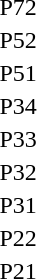<table>
<tr>
<td rowspan=2>P72</td>
<td rowspan=2></td>
<td rowspan=2></td>
<td></td>
</tr>
<tr>
<td></td>
</tr>
<tr>
<td rowspan=2>P52</td>
<td rowspan=2></td>
<td rowspan=2></td>
<td></td>
</tr>
<tr>
<td></td>
</tr>
<tr>
<td rowspan=2>P51</td>
<td rowspan=2></td>
<td rowspan=2></td>
<td></td>
</tr>
<tr>
<td></td>
</tr>
<tr>
<td rowspan=2>P34</td>
<td rowspan=2></td>
<td rowspan=2></td>
<td></td>
</tr>
<tr>
<td></td>
</tr>
<tr>
<td rowspan=2>P33</td>
<td rowspan=2></td>
<td rowspan=2></td>
<td></td>
</tr>
<tr>
<td></td>
</tr>
<tr>
<td rowspan=2>P32</td>
<td rowspan=2></td>
<td rowspan=2></td>
<td></td>
</tr>
<tr>
<td></td>
</tr>
<tr>
<td rowspan=2>P31</td>
<td rowspan=2></td>
<td rowspan=2></td>
<td></td>
</tr>
<tr>
<td></td>
</tr>
<tr>
<td rowspan=2>P22</td>
<td rowspan=2></td>
<td rowspan=2></td>
<td></td>
</tr>
<tr>
<td></td>
</tr>
<tr>
<td rowspan=2>P21</td>
<td rowspan=2></td>
<td rowspan=2></td>
<td></td>
</tr>
<tr>
<td></td>
</tr>
<tr>
</tr>
</table>
